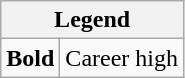<table class="wikitable mw-collapsible mw-collapsed">
<tr>
<th colspan="2">Legend</th>
</tr>
<tr>
<td><strong>Bold</strong></td>
<td>Career high</td>
</tr>
</table>
